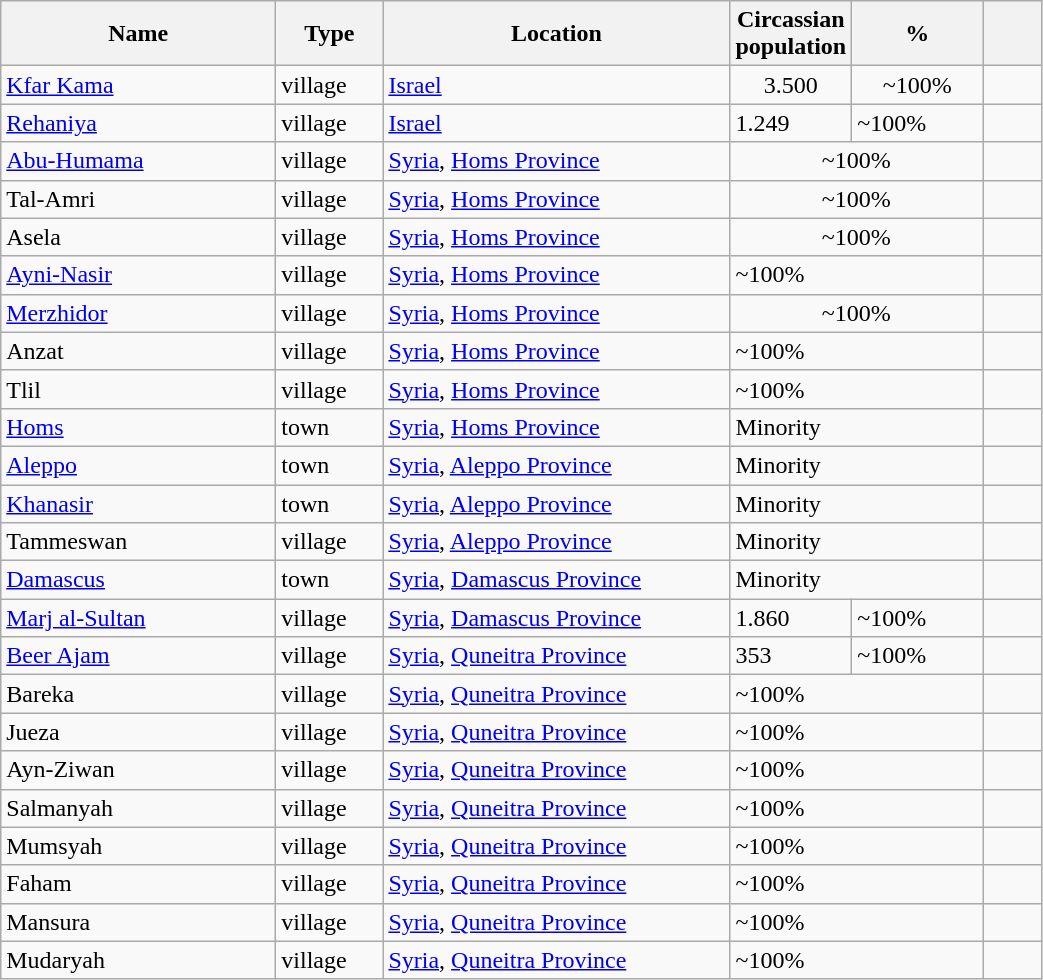<table class="wikitable sortable">
<tr>
<th style="width:11em">Name</th>
<th style="width:4em">Type</th>
<th style="width:14em">Location</th>
<th style="width:4em">Circassian population</th>
<th style="width:5em">%</th>
<th class="unsortable" style="width:2em"></th>
</tr>
<tr>
<td><a href='#'>Kfar Kama</a></td>
<td>village</td>
<td> <a href='#'>Israel</a></td>
<td align="center">3.500</td>
<td align="center">~100%</td>
<td align="center"></td>
</tr>
<tr>
<td><a href='#'>Rehaniya</a></td>
<td>village</td>
<td> <a href='#'>Israel</a></td>
<td>1.249</td>
<td>~100%</td>
<td></td>
</tr>
<tr>
<td><a href='#'>Abu-Humama</a></td>
<td>village</td>
<td> <a href='#'>Syria</a>, <a href='#'>Homs Province</a></td>
<td colspan="2" align="center">~100%</td>
<td align="center"></td>
</tr>
<tr>
<td>Tal-Amri</td>
<td>village</td>
<td> <a href='#'>Syria</a>, <a href='#'>Homs Province</a></td>
<td colspan="2" align="center">~100%</td>
<td align="center"></td>
</tr>
<tr>
<td>Asela</td>
<td>village</td>
<td> <a href='#'>Syria</a>, <a href='#'>Homs Province</a></td>
<td colspan="2" align="center">~100%</td>
<td align="center"></td>
</tr>
<tr>
<td><a href='#'>Ayni-Nasir</a></td>
<td>village</td>
<td> <a href='#'>Syria</a>, <a href='#'>Homs Province</a></td>
<td colspan="2">~100%</td>
<td align="center"></td>
</tr>
<tr>
<td><a href='#'>Merzhidor</a></td>
<td>village</td>
<td> <a href='#'>Syria</a>, <a href='#'>Homs Province</a></td>
<td colspan="2" align="center">~100%</td>
<td align="center"></td>
</tr>
<tr>
<td>Anzat</td>
<td>village</td>
<td> <a href='#'>Syria</a>, <a href='#'>Homs Province</a></td>
<td colspan="2">~100%</td>
<td></td>
</tr>
<tr>
<td>Tlil</td>
<td>village</td>
<td> <a href='#'>Syria</a>, <a href='#'>Homs Province</a></td>
<td colspan="2">~100%</td>
<td></td>
</tr>
<tr>
<td><a href='#'>Homs</a></td>
<td>town</td>
<td> <a href='#'>Syria</a>, <a href='#'>Homs Province</a></td>
<td colspan="2">Minority</td>
<td></td>
</tr>
<tr>
<td><a href='#'>Aleppo</a></td>
<td>town</td>
<td> <a href='#'>Syria</a>, <a href='#'>Aleppo Province</a></td>
<td colspan="2">Minority</td>
<td></td>
</tr>
<tr>
<td><a href='#'>Khanasir</a></td>
<td>town</td>
<td> <a href='#'>Syria</a>, <a href='#'>Aleppo Province</a></td>
<td colspan="2">Minority</td>
<td></td>
</tr>
<tr>
<td>Tammeswan</td>
<td>village</td>
<td> <a href='#'>Syria</a>, <a href='#'>Aleppo Province</a></td>
<td colspan="2">Minority</td>
<td></td>
</tr>
<tr>
<td><a href='#'>Damascus</a></td>
<td>town</td>
<td> <a href='#'>Syria</a>, <a href='#'>Damascus Province</a></td>
<td colspan="2">Minority</td>
<td></td>
</tr>
<tr>
<td><a href='#'>Marj al-Sultan</a></td>
<td>village</td>
<td> <a href='#'>Syria</a>, <a href='#'>Damascus Province</a></td>
<td>1.860</td>
<td>~100%</td>
<td></td>
</tr>
<tr>
<td><a href='#'>Beer Ajam</a></td>
<td>village</td>
<td> <a href='#'>Syria</a>, <a href='#'>Quneitra Province</a></td>
<td>353</td>
<td>~100%</td>
<td></td>
</tr>
<tr>
<td>Bareka</td>
<td>village</td>
<td> <a href='#'>Syria</a>, <a href='#'>Quneitra Province</a></td>
<td colspan="2">~100%</td>
<td></td>
</tr>
<tr>
<td>Jueza</td>
<td>village</td>
<td> <a href='#'>Syria</a>, <a href='#'>Quneitra Province</a></td>
<td colspan="2">~100%</td>
<td></td>
</tr>
<tr>
<td>Ayn-Ziwan</td>
<td>village</td>
<td> <a href='#'>Syria</a>, <a href='#'>Quneitra Province</a></td>
<td colspan="2">~100%</td>
<td></td>
</tr>
<tr>
<td>Salmanyah</td>
<td>village</td>
<td> <a href='#'>Syria</a>, <a href='#'>Quneitra Province</a></td>
<td colspan="2">~100%</td>
<td></td>
</tr>
<tr>
<td>Mumsyah</td>
<td>village</td>
<td> <a href='#'>Syria</a>, <a href='#'>Quneitra Province</a></td>
<td colspan="2">~100%</td>
<td></td>
</tr>
<tr>
<td>Faham</td>
<td>village</td>
<td> <a href='#'>Syria</a>, <a href='#'>Quneitra Province</a></td>
<td colspan="2">~100%</td>
<td></td>
</tr>
<tr>
<td>Mansura</td>
<td>village</td>
<td> <a href='#'>Syria</a>, <a href='#'>Quneitra Province</a></td>
<td colspan="2">~100%</td>
<td></td>
</tr>
<tr>
<td>Mudaryah</td>
<td>village</td>
<td> <a href='#'>Syria</a>, <a href='#'>Quneitra Province</a></td>
<td colspan="2">~100%</td>
<td></td>
</tr>
</table>
